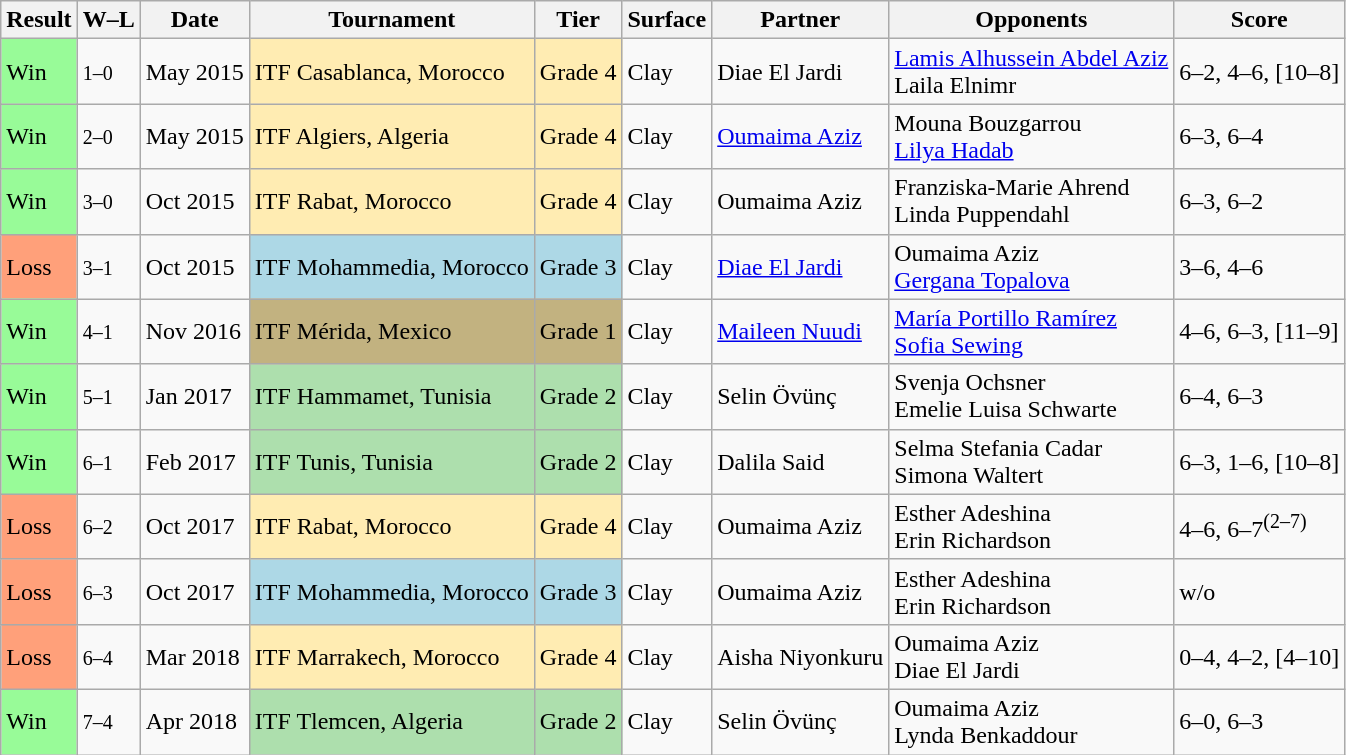<table class="sortable wikitable">
<tr>
<th>Result</th>
<th class="unsortable">W–L</th>
<th>Date</th>
<th>Tournament</th>
<th>Tier</th>
<th>Surface</th>
<th>Partner</th>
<th>Opponents</th>
<th class="unsortable">Score</th>
</tr>
<tr>
<td bgcolor="98FB98">Win</td>
<td><small>1–0</small></td>
<td>May 2015</td>
<td bgcolor="#ffecb2">ITF Casablanca, Morocco</td>
<td bgcolor="#ffecb2">Grade 4</td>
<td>Clay</td>
<td> Diae El Jardi</td>
<td> <a href='#'>Lamis Alhussein Abdel Aziz</a> <br>  Laila Elnimr</td>
<td>6–2, 4–6, [10–8]</td>
</tr>
<tr>
<td bgcolor="98FB98">Win</td>
<td><small>2–0</small></td>
<td>May 2015</td>
<td bgcolor="#ffecb2">ITF Algiers, Algeria</td>
<td bgcolor="#ffecb2">Grade 4</td>
<td>Clay</td>
<td> <a href='#'>Oumaima Aziz</a></td>
<td> Mouna Bouzgarrou <br>  <a href='#'>Lilya Hadab</a></td>
<td>6–3, 6–4</td>
</tr>
<tr>
<td bgcolor="98FB98">Win</td>
<td><small>3–0</small></td>
<td>Oct 2015</td>
<td bgcolor="#ffecb2">ITF Rabat, Morocco</td>
<td bgcolor="#ffecb2">Grade 4</td>
<td>Clay</td>
<td> Oumaima Aziz</td>
<td> Franziska-Marie Ahrend <br>  Linda Puppendahl</td>
<td>6–3, 6–2</td>
</tr>
<tr>
<td style="background:#ffa07a;">Loss</td>
<td><small>3–1</small></td>
<td>Oct 2015</td>
<td bgcolor="lightblue">ITF Mohammedia, Morocco</td>
<td bgcolor="lightblue">Grade 3</td>
<td>Clay</td>
<td> <a href='#'>Diae El Jardi</a></td>
<td> Oumaima Aziz <br>  <a href='#'>Gergana Topalova</a></td>
<td>3–6, 4–6</td>
</tr>
<tr>
<td bgcolor="98FB98">Win</td>
<td><small>4–1</small></td>
<td>Nov 2016</td>
<td bgcolor="#C2B280">ITF Mérida, Mexico</td>
<td bgcolor="#C2B280">Grade 1</td>
<td>Clay</td>
<td> <a href='#'>Maileen Nuudi</a></td>
<td> <a href='#'>María Portillo Ramírez</a> <br>  <a href='#'>Sofia Sewing</a></td>
<td>4–6, 6–3, [11–9]</td>
</tr>
<tr>
<td bgcolor="98FB98">Win</td>
<td><small>5–1</small></td>
<td>Jan 2017</td>
<td bgcolor="#ADDFAD">ITF Hammamet, Tunisia</td>
<td bgcolor="#ADDFAD">Grade 2</td>
<td>Clay</td>
<td> Selin Övünç</td>
<td> Svenja Ochsner <br>  Emelie Luisa Schwarte</td>
<td>6–4, 6–3</td>
</tr>
<tr>
<td bgcolor="98FB98">Win</td>
<td><small>6–1</small></td>
<td>Feb 2017</td>
<td bgcolor="#ADDFAD">ITF Tunis, Tunisia</td>
<td bgcolor="#ADDFAD">Grade 2</td>
<td>Clay</td>
<td> Dalila Said</td>
<td> Selma Stefania Cadar <br>  Simona Waltert</td>
<td>6–3, 1–6, [10–8]</td>
</tr>
<tr>
<td style="background:#ffa07a;">Loss</td>
<td><small>6–2</small></td>
<td>Oct 2017</td>
<td bgcolor="#ffecb2">ITF Rabat, Morocco</td>
<td bgcolor="#ffecb2">Grade 4</td>
<td>Clay</td>
<td> Oumaima Aziz</td>
<td> Esther Adeshina <br>  Erin Richardson</td>
<td>4–6, 6–7<sup>(2–7)</sup></td>
</tr>
<tr>
<td style="background:#ffa07a;">Loss</td>
<td><small>6–3</small></td>
<td>Oct 2017</td>
<td bgcolor="lightblue">ITF Mohammedia, Morocco</td>
<td bgcolor="lightblue">Grade 3</td>
<td>Clay</td>
<td> Oumaima Aziz</td>
<td> Esther Adeshina <br>  Erin Richardson</td>
<td>w/o</td>
</tr>
<tr>
<td style="background:#ffa07a;">Loss</td>
<td><small>6–4</small></td>
<td>Mar 2018</td>
<td bgcolor="#ffecb2">ITF Marrakech, Morocco</td>
<td bgcolor="#ffecb2">Grade 4</td>
<td>Clay</td>
<td> Aisha Niyonkuru</td>
<td> Oumaima Aziz <br>  Diae El Jardi</td>
<td>0–4, 4–2, [4–10]</td>
</tr>
<tr>
<td bgcolor="98FB98">Win</td>
<td><small>7–4</small></td>
<td>Apr 2018</td>
<td bgcolor="#ADDFAD">ITF Tlemcen, Algeria</td>
<td bgcolor="#ADDFAD">Grade 2</td>
<td>Clay</td>
<td> Selin Övünç</td>
<td> Oumaima Aziz <br>  Lynda Benkaddour</td>
<td>6–0, 6–3</td>
</tr>
</table>
